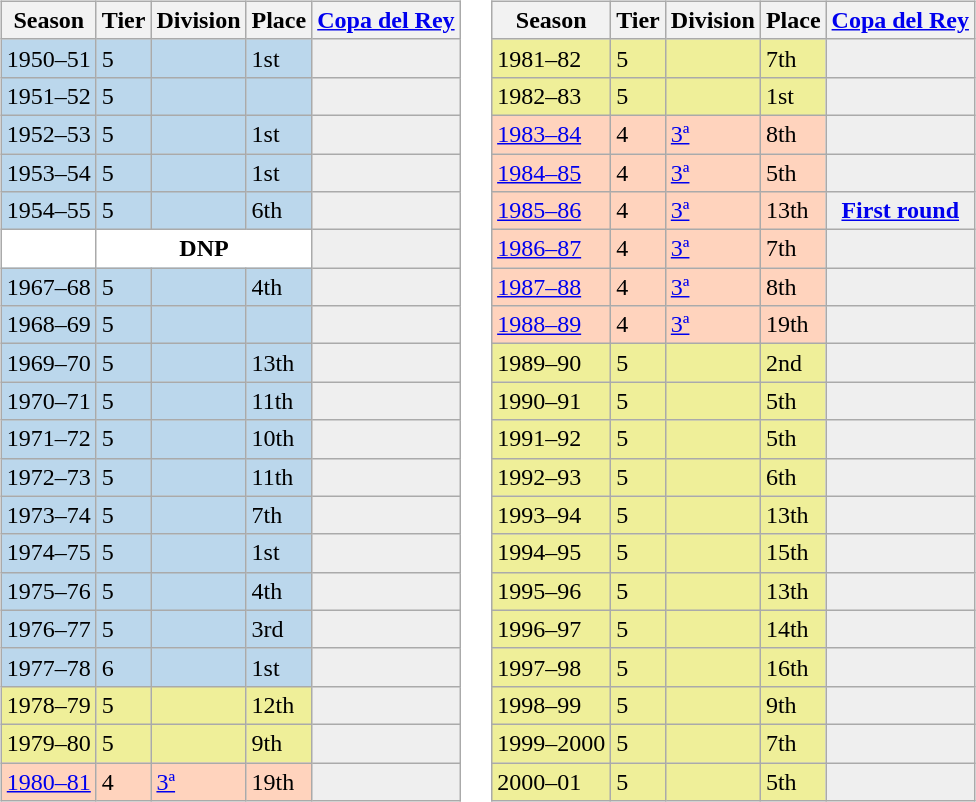<table>
<tr>
<td valign="top" width=0%><br><table class="wikitable">
<tr style="background:#f0f6fa;">
<th>Season</th>
<th>Tier</th>
<th>Division</th>
<th>Place</th>
<th><a href='#'>Copa del Rey</a></th>
</tr>
<tr>
<td style="background:#BBD7EC;">1950–51</td>
<td style="background:#BBD7EC;">5</td>
<td style="background:#BBD7EC;"></td>
<td style="background:#BBD7EC;">1st</td>
<th style="background:#efefef;"></th>
</tr>
<tr>
<td style="background:#BBD7EC;">1951–52</td>
<td style="background:#BBD7EC;">5</td>
<td style="background:#BBD7EC;"></td>
<td style="background:#BBD7EC;"></td>
<th style="background:#efefef;"></th>
</tr>
<tr>
<td style="background:#BBD7EC;">1952–53</td>
<td style="background:#BBD7EC;">5</td>
<td style="background:#BBD7EC;"></td>
<td style="background:#BBD7EC;">1st</td>
<th style="background:#efefef;"></th>
</tr>
<tr>
<td style="background:#BBD7EC;">1953–54</td>
<td style="background:#BBD7EC;">5</td>
<td style="background:#BBD7EC;"></td>
<td style="background:#BBD7EC;">1st</td>
<th style="background:#efefef;"></th>
</tr>
<tr>
<td style="background:#BBD7EC;">1954–55</td>
<td style="background:#BBD7EC;">5</td>
<td style="background:#BBD7EC;"></td>
<td style="background:#BBD7EC;">6th</td>
<th style="background:#efefef;"></th>
</tr>
<tr>
<td style="background:#FFFFFF;"></td>
<th style="background:#FFFFFF;" colspan="3">DNP</th>
<th style="background:#efefef;"></th>
</tr>
<tr>
<td style="background:#BBD7EC;">1967–68</td>
<td style="background:#BBD7EC;">5</td>
<td style="background:#BBD7EC;"></td>
<td style="background:#BBD7EC;">4th</td>
<th style="background:#efefef;"></th>
</tr>
<tr>
<td style="background:#BBD7EC;">1968–69</td>
<td style="background:#BBD7EC;">5</td>
<td style="background:#BBD7EC;"></td>
<td style="background:#BBD7EC;"></td>
<th style="background:#efefef;"></th>
</tr>
<tr>
<td style="background:#BBD7EC;">1969–70</td>
<td style="background:#BBD7EC;">5</td>
<td style="background:#BBD7EC;"></td>
<td style="background:#BBD7EC;">13th</td>
<th style="background:#efefef;"></th>
</tr>
<tr>
<td style="background:#BBD7EC;">1970–71</td>
<td style="background:#BBD7EC;">5</td>
<td style="background:#BBD7EC;"></td>
<td style="background:#BBD7EC;">11th</td>
<th style="background:#efefef;"></th>
</tr>
<tr>
<td style="background:#BBD7EC;">1971–72</td>
<td style="background:#BBD7EC;">5</td>
<td style="background:#BBD7EC;"></td>
<td style="background:#BBD7EC;">10th</td>
<th style="background:#efefef;"></th>
</tr>
<tr>
<td style="background:#BBD7EC;">1972–73</td>
<td style="background:#BBD7EC;">5</td>
<td style="background:#BBD7EC;"></td>
<td style="background:#BBD7EC;">11th</td>
<th style="background:#efefef;"></th>
</tr>
<tr>
<td style="background:#BBD7EC;">1973–74</td>
<td style="background:#BBD7EC;">5</td>
<td style="background:#BBD7EC;"></td>
<td style="background:#BBD7EC;">7th</td>
<th style="background:#efefef;"></th>
</tr>
<tr>
<td style="background:#BBD7EC;">1974–75</td>
<td style="background:#BBD7EC;">5</td>
<td style="background:#BBD7EC;"></td>
<td style="background:#BBD7EC;">1st</td>
<th style="background:#efefef;"></th>
</tr>
<tr>
<td style="background:#BBD7EC;">1975–76</td>
<td style="background:#BBD7EC;">5</td>
<td style="background:#BBD7EC;"></td>
<td style="background:#BBD7EC;">4th</td>
<th style="background:#efefef;"></th>
</tr>
<tr>
<td style="background:#BBD7EC;">1976–77</td>
<td style="background:#BBD7EC;">5</td>
<td style="background:#BBD7EC;"></td>
<td style="background:#BBD7EC;">3rd</td>
<th style="background:#efefef;"></th>
</tr>
<tr>
<td style="background:#BBD7EC;">1977–78</td>
<td style="background:#BBD7EC;">6</td>
<td style="background:#BBD7EC;"></td>
<td style="background:#BBD7EC;">1st</td>
<th style="background:#efefef;"></th>
</tr>
<tr>
<td style="background:#EFEF99;">1978–79</td>
<td style="background:#EFEF99;">5</td>
<td style="background:#EFEF99;"></td>
<td style="background:#EFEF99;">12th</td>
<th style="background:#efefef;"></th>
</tr>
<tr>
<td style="background:#EFEF99;">1979–80</td>
<td style="background:#EFEF99;">5</td>
<td style="background:#EFEF99;"></td>
<td style="background:#EFEF99;">9th</td>
<th style="background:#efefef;"></th>
</tr>
<tr>
<td style="background:#FFD3BD;"><a href='#'>1980–81</a></td>
<td style="background:#FFD3BD;">4</td>
<td style="background:#FFD3BD;"><a href='#'>3ª</a></td>
<td style="background:#FFD3BD;">19th</td>
<th style="background:#efefef;"></th>
</tr>
</table>
</td>
<td valign="top" width=0%><br><table class="wikitable">
<tr style="background:#f0f6fa;">
<th>Season</th>
<th>Tier</th>
<th>Division</th>
<th>Place</th>
<th><a href='#'>Copa del Rey</a></th>
</tr>
<tr>
<td style="background:#EFEF99;">1981–82</td>
<td style="background:#EFEF99;">5</td>
<td style="background:#EFEF99;"></td>
<td style="background:#EFEF99;">7th</td>
<th style="background:#efefef;"></th>
</tr>
<tr>
<td style="background:#EFEF99;">1982–83</td>
<td style="background:#EFEF99;">5</td>
<td style="background:#EFEF99;"></td>
<td style="background:#EFEF99;">1st</td>
<th style="background:#efefef;"></th>
</tr>
<tr>
<td style="background:#FFD3BD;"><a href='#'>1983–84</a></td>
<td style="background:#FFD3BD;">4</td>
<td style="background:#FFD3BD;"><a href='#'>3ª</a></td>
<td style="background:#FFD3BD;">8th</td>
<th style="background:#efefef;"></th>
</tr>
<tr>
<td style="background:#FFD3BD;"><a href='#'>1984–85</a></td>
<td style="background:#FFD3BD;">4</td>
<td style="background:#FFD3BD;"><a href='#'>3ª</a></td>
<td style="background:#FFD3BD;">5th</td>
<th style="background:#efefef;"></th>
</tr>
<tr>
<td style="background:#FFD3BD;"><a href='#'>1985–86</a></td>
<td style="background:#FFD3BD;">4</td>
<td style="background:#FFD3BD;"><a href='#'>3ª</a></td>
<td style="background:#FFD3BD;">13th</td>
<th style="background:#efefef;"><a href='#'>First round</a></th>
</tr>
<tr>
<td style="background:#FFD3BD;"><a href='#'>1986–87</a></td>
<td style="background:#FFD3BD;">4</td>
<td style="background:#FFD3BD;"><a href='#'>3ª</a></td>
<td style="background:#FFD3BD;">7th</td>
<td style="background:#efefef;"></td>
</tr>
<tr>
<td style="background:#FFD3BD;"><a href='#'>1987–88</a></td>
<td style="background:#FFD3BD;">4</td>
<td style="background:#FFD3BD;"><a href='#'>3ª</a></td>
<td style="background:#FFD3BD;">8th</td>
<th style="background:#efefef;"></th>
</tr>
<tr>
<td style="background:#FFD3BD;"><a href='#'>1988–89</a></td>
<td style="background:#FFD3BD;">4</td>
<td style="background:#FFD3BD;"><a href='#'>3ª</a></td>
<td style="background:#FFD3BD;">19th</td>
<th style="background:#efefef;"></th>
</tr>
<tr>
<td style="background:#EFEF99;">1989–90</td>
<td style="background:#EFEF99;">5</td>
<td style="background:#EFEF99;"></td>
<td style="background:#EFEF99;">2nd</td>
<th style="background:#efefef;"></th>
</tr>
<tr>
<td style="background:#EFEF99;">1990–91</td>
<td style="background:#EFEF99;">5</td>
<td style="background:#EFEF99;"></td>
<td style="background:#EFEF99;">5th</td>
<th style="background:#efefef;"></th>
</tr>
<tr>
<td style="background:#EFEF99;">1991–92</td>
<td style="background:#EFEF99;">5</td>
<td style="background:#EFEF99;"></td>
<td style="background:#EFEF99;">5th</td>
<th style="background:#efefef;"></th>
</tr>
<tr>
<td style="background:#EFEF99;">1992–93</td>
<td style="background:#EFEF99;">5</td>
<td style="background:#EFEF99;"></td>
<td style="background:#EFEF99;">6th</td>
<th style="background:#efefef;"></th>
</tr>
<tr>
<td style="background:#EFEF99;">1993–94</td>
<td style="background:#EFEF99;">5</td>
<td style="background:#EFEF99;"></td>
<td style="background:#EFEF99;">13th</td>
<th style="background:#efefef;"></th>
</tr>
<tr>
<td style="background:#EFEF99;">1994–95</td>
<td style="background:#EFEF99;">5</td>
<td style="background:#EFEF99;"></td>
<td style="background:#EFEF99;">15th</td>
<th style="background:#efefef;"></th>
</tr>
<tr>
<td style="background:#EFEF99;">1995–96</td>
<td style="background:#EFEF99;">5</td>
<td style="background:#EFEF99;"></td>
<td style="background:#EFEF99;">13th</td>
<th style="background:#efefef;"></th>
</tr>
<tr>
<td style="background:#EFEF99;">1996–97</td>
<td style="background:#EFEF99;">5</td>
<td style="background:#EFEF99;"></td>
<td style="background:#EFEF99;">14th</td>
<th style="background:#efefef;"></th>
</tr>
<tr>
<td style="background:#EFEF99;">1997–98</td>
<td style="background:#EFEF99;">5</td>
<td style="background:#EFEF99;"></td>
<td style="background:#EFEF99;">16th</td>
<th style="background:#efefef;"></th>
</tr>
<tr>
<td style="background:#EFEF99;">1998–99</td>
<td style="background:#EFEF99;">5</td>
<td style="background:#EFEF99;"></td>
<td style="background:#EFEF99;">9th</td>
<th style="background:#efefef;"></th>
</tr>
<tr>
<td style="background:#EFEF99;">1999–2000</td>
<td style="background:#EFEF99;">5</td>
<td style="background:#EFEF99;"></td>
<td style="background:#EFEF99;">7th</td>
<th style="background:#efefef;"></th>
</tr>
<tr>
<td style="background:#EFEF99;">2000–01</td>
<td style="background:#EFEF99;">5</td>
<td style="background:#EFEF99;"></td>
<td style="background:#EFEF99;">5th</td>
<th style="background:#efefef;"></th>
</tr>
</table>
</td>
</tr>
</table>
